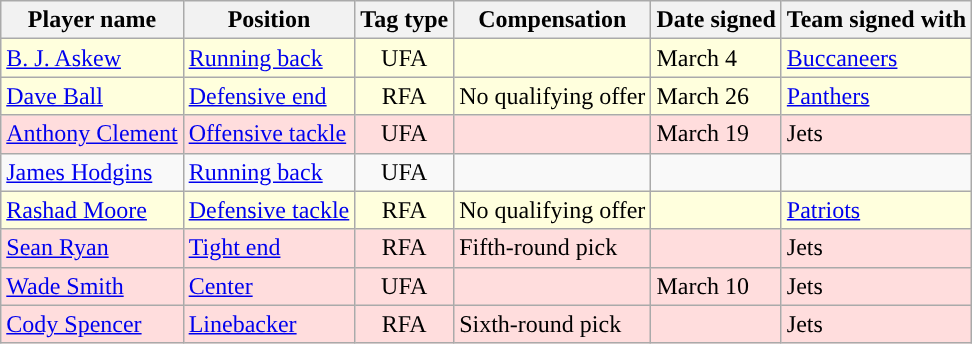<table class="wikitable">
<tr>
<th>Player name</th>
<th>Position</th>
<th>Tag type</th>
<th>Compensation</th>
<th>Date signed</th>
<th>Team signed with</th>
</tr>
<tr style="background:#ffd;">
<td><a href='#'>B. J. Askew</a></td>
<td><a href='#'>Running back</a></td>
<td style="text-align:center;">UFA</td>
<td></td>
<td>March 4</td>
<td><a href='#'>Buccaneers</a></td>
</tr>
<tr style="background:#ffd;">
<td><a href='#'>Dave Ball</a></td>
<td><a href='#'>Defensive end</a></td>
<td style="text-align:center;">RFA</td>
<td>No qualifying offer</td>
<td>March 26</td>
<td><a href='#'>Panthers</a></td>
</tr>
<tr style="background:#fdd;">
<td><a href='#'>Anthony Clement</a></td>
<td><a href='#'>Offensive tackle</a></td>
<td style="text-align:center;">UFA</td>
<td></td>
<td>March 19</td>
<td>Jets</td>
</tr>
<tr>
<td><a href='#'>James Hodgins</a></td>
<td><a href='#'>Running back</a></td>
<td style="text-align:center;">UFA</td>
<td></td>
<td></td>
<td></td>
</tr>
<tr style="background:#ffd;">
<td><a href='#'>Rashad Moore</a></td>
<td><a href='#'>Defensive tackle</a></td>
<td style="text-align:center;">RFA</td>
<td>No qualifying offer</td>
<td></td>
<td><a href='#'>Patriots</a></td>
</tr>
<tr style="background:#fdd;">
<td><a href='#'>Sean Ryan</a></td>
<td><a href='#'>Tight end</a></td>
<td style="text-align:center;">RFA</td>
<td>Fifth-round pick</td>
<td></td>
<td>Jets</td>
</tr>
<tr style="background:#fdd;">
<td><a href='#'>Wade Smith</a></td>
<td><a href='#'>Center</a></td>
<td style="text-align:center;">UFA</td>
<td></td>
<td>March 10</td>
<td>Jets</td>
</tr>
<tr style="background:#fdd;">
<td><a href='#'>Cody Spencer</a></td>
<td><a href='#'>Linebacker</a></td>
<td style="text-align:center;">RFA</td>
<td>Sixth-round pick</td>
<td></td>
<td>Jets</td>
</tr>
</table>
